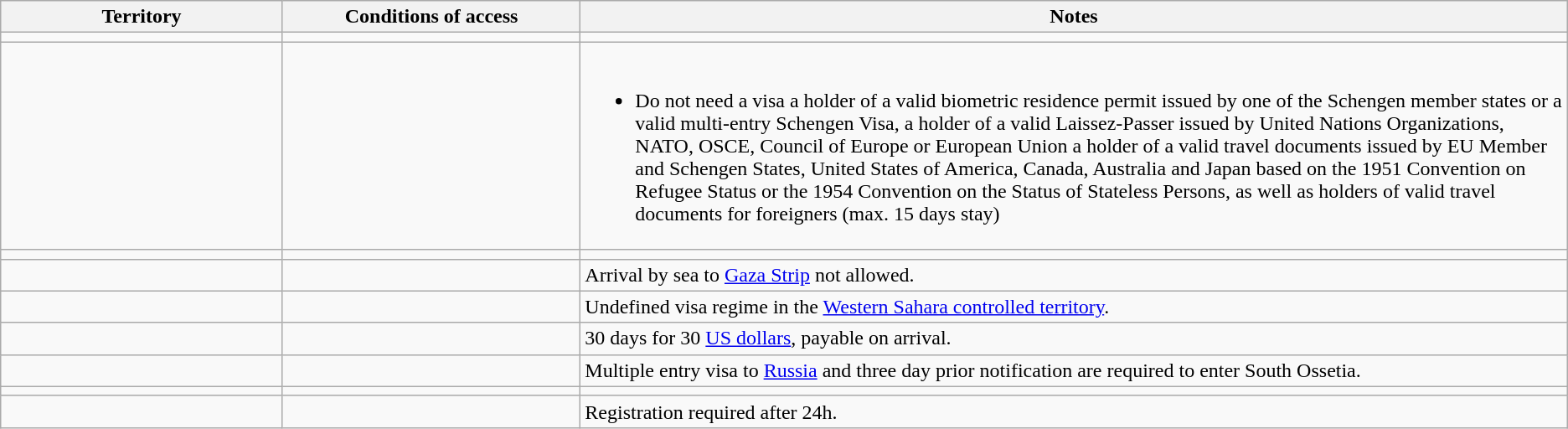<table class="wikitable" style="text-align: left; table-layout: fixed;">
<tr>
<th style="width:18%;">Territory</th>
<th style="width:19%;">Conditions of access</th>
<th>Notes</th>
</tr>
<tr>
<td></td>
<td></td>
<td></td>
</tr>
<tr>
<td></td>
<td></td>
<td><br><ul><li>Do not need a visa a holder of a valid biometric residence permit issued by one of the Schengen member states or a valid multi-entry Schengen Visa, a holder of a valid Laissez-Passer issued by United Nations Organizations, NATO, OSCE, Council of Europe or European Union a holder of a valid travel documents issued by EU Member and Schengen States, United States of America, Canada, Australia and Japan based on the 1951 Convention on Refugee Status or the 1954 Convention on the Status of Stateless Persons, as well as holders of valid travel documents for foreigners (max. 15 days stay)</li></ul></td>
</tr>
<tr>
<td></td>
<td></td>
<td></td>
</tr>
<tr>
<td></td>
<td></td>
<td>Arrival by sea to <a href='#'>Gaza Strip</a> not allowed.</td>
</tr>
<tr>
<td></td>
<td></td>
<td>Undefined visa regime in the <a href='#'>Western Sahara controlled territory</a>.</td>
</tr>
<tr>
<td></td>
<td></td>
<td>30 days for 30 <a href='#'>US dollars</a>, payable on arrival.</td>
</tr>
<tr>
<td></td>
<td></td>
<td>Multiple entry visa to <a href='#'>Russia</a> and three day prior notification are required to enter South Ossetia.</td>
</tr>
<tr>
<td></td>
<td></td>
<td></td>
</tr>
<tr>
<td></td>
<td></td>
<td>Registration required after 24h.</td>
</tr>
</table>
